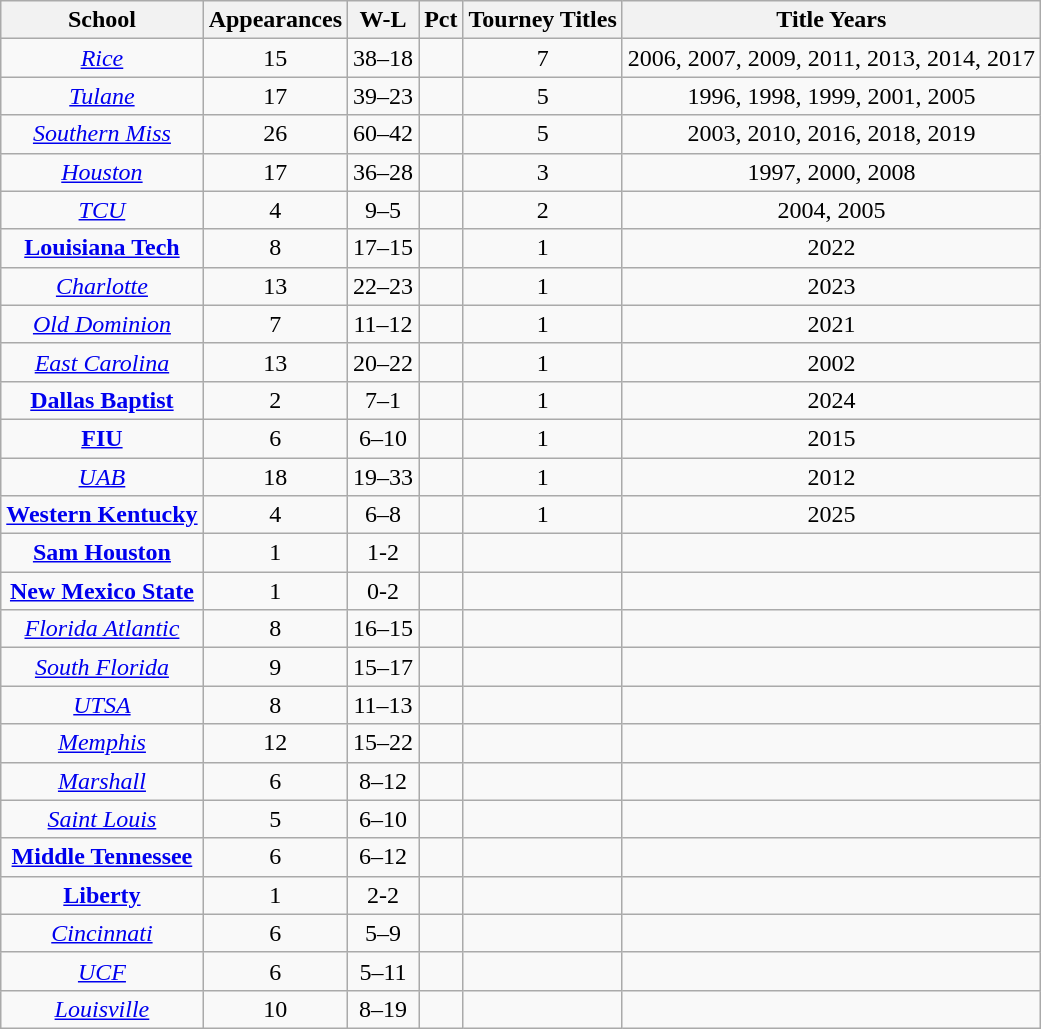<table class="wikitable sortable">
<tr>
<th>School</th>
<th>Appearances</th>
<th>W-L</th>
<th>Pct</th>
<th>Tourney Titles</th>
<th>Title Years</th>
</tr>
<tr style="text-align:center;">
<td><em><a href='#'>Rice</a></em></td>
<td>15</td>
<td>38–18</td>
<td></td>
<td>7</td>
<td>2006, 2007, 2009, 2011, 2013, 2014, 2017</td>
</tr>
<tr style="text-align:center;">
<td><em><a href='#'>Tulane</a></em></td>
<td>17</td>
<td>39–23</td>
<td></td>
<td>5</td>
<td>1996, 1998, 1999, 2001, 2005</td>
</tr>
<tr style="text-align:center;">
<td><em><a href='#'>Southern Miss</a></em></td>
<td>26</td>
<td>60–42</td>
<td></td>
<td>5</td>
<td>2003, 2010, 2016, 2018, 2019</td>
</tr>
<tr style="text-align:center;">
<td><em><a href='#'>Houston</a></em></td>
<td>17</td>
<td>36–28</td>
<td></td>
<td>3</td>
<td>1997, 2000, 2008</td>
</tr>
<tr style="text-align:center;">
<td><em><a href='#'>TCU</a></em></td>
<td>4</td>
<td>9–5</td>
<td></td>
<td>2</td>
<td>2004, 2005</td>
</tr>
<tr style="text-align:center;">
<td><strong><a href='#'>Louisiana Tech</a></strong></td>
<td>8</td>
<td>17–15</td>
<td></td>
<td>1</td>
<td>2022</td>
</tr>
<tr style="text-align:center;">
<td><em><a href='#'>Charlotte</a></em></td>
<td>13</td>
<td>22–23</td>
<td></td>
<td>1</td>
<td>2023</td>
</tr>
<tr style="text-align:center;">
<td><em><a href='#'>Old Dominion</a></em></td>
<td>7</td>
<td>11–12</td>
<td></td>
<td>1</td>
<td>2021</td>
</tr>
<tr style="text-align:center;">
<td><em><a href='#'>East Carolina</a></em></td>
<td>13</td>
<td>20–22</td>
<td></td>
<td>1</td>
<td>2002</td>
</tr>
<tr style="text-align:center;">
<td><strong><a href='#'>Dallas Baptist</a></strong></td>
<td>2</td>
<td>7–1</td>
<td></td>
<td>1</td>
<td>2024</td>
</tr>
<tr style="text-align:center;">
<td><strong><a href='#'>FIU</a></strong></td>
<td>6</td>
<td>6–10</td>
<td></td>
<td>1</td>
<td>2015</td>
</tr>
<tr style="text-align:center;">
<td><em><a href='#'>UAB</a></em></td>
<td>18</td>
<td>19–33</td>
<td></td>
<td>1</td>
<td>2012</td>
</tr>
<tr style="text-align:center;">
<td><strong><a href='#'>Western Kentucky</a></strong></td>
<td>4</td>
<td>6–8</td>
<td></td>
<td>1</td>
<td>2025</td>
</tr>
<tr style="text-align:center;">
<td><strong><a href='#'>Sam Houston</a></strong></td>
<td>1</td>
<td>1-2</td>
<td></td>
<td></td>
<td></td>
</tr>
<tr style="text-align:center;">
<td><strong><a href='#'>New Mexico State</a></strong></td>
<td>1</td>
<td>0-2</td>
<td></td>
<td></td>
<td></td>
</tr>
<tr style="text-align:center;">
<td><em><a href='#'>Florida Atlantic</a></em></td>
<td>8</td>
<td>16–15</td>
<td></td>
<td></td>
<td></td>
</tr>
<tr style="text-align:center;">
<td><em><a href='#'>South Florida</a></em></td>
<td>9</td>
<td>15–17</td>
<td></td>
<td></td>
<td></td>
</tr>
<tr style="text-align:center;">
<td><em><a href='#'>UTSA</a></em></td>
<td>8</td>
<td>11–13</td>
<td></td>
<td></td>
<td></td>
</tr>
<tr style="text-align:center;">
<td><em><a href='#'>Memphis</a></em></td>
<td>12</td>
<td>15–22</td>
<td></td>
<td></td>
<td></td>
</tr>
<tr style="text-align:center;">
<td><em><a href='#'>Marshall</a></em></td>
<td>6</td>
<td>8–12</td>
<td></td>
<td></td>
<td></td>
</tr>
<tr style="text-align:center;">
<td><em><a href='#'>Saint Louis</a></em></td>
<td>5</td>
<td>6–10</td>
<td></td>
<td></td>
<td></td>
</tr>
<tr style="text-align:center;">
<td><strong><a href='#'>Middle Tennessee</a></strong></td>
<td>6</td>
<td>6–12</td>
<td></td>
<td></td>
<td></td>
</tr>
<tr style="text-align:center;">
<td><strong><a href='#'>Liberty</a></strong></td>
<td>1</td>
<td>2-2</td>
<td></td>
<td></td>
<td></td>
</tr>
<tr style="text-align:center;">
<td><em><a href='#'>Cincinnati</a></em></td>
<td>6</td>
<td>5–9</td>
<td></td>
<td></td>
<td></td>
</tr>
<tr style="text-align:center;">
<td><em><a href='#'>UCF</a></em></td>
<td>6</td>
<td>5–11</td>
<td></td>
<td></td>
<td></td>
</tr>
<tr style="text-align:center;">
<td><em><a href='#'>Louisville</a></em></td>
<td>10</td>
<td>8–19</td>
<td></td>
<td></td>
<td></td>
</tr>
</table>
